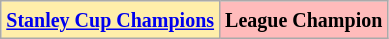<table class="wikitable">
<tr>
<td bgcolor="#ffeeaa"><small><strong><a href='#'>Stanley Cup Champions</a></strong></small></td>
<td bgcolor="#ffbbbb"><small><strong>League Champion</strong></small></td>
</tr>
</table>
